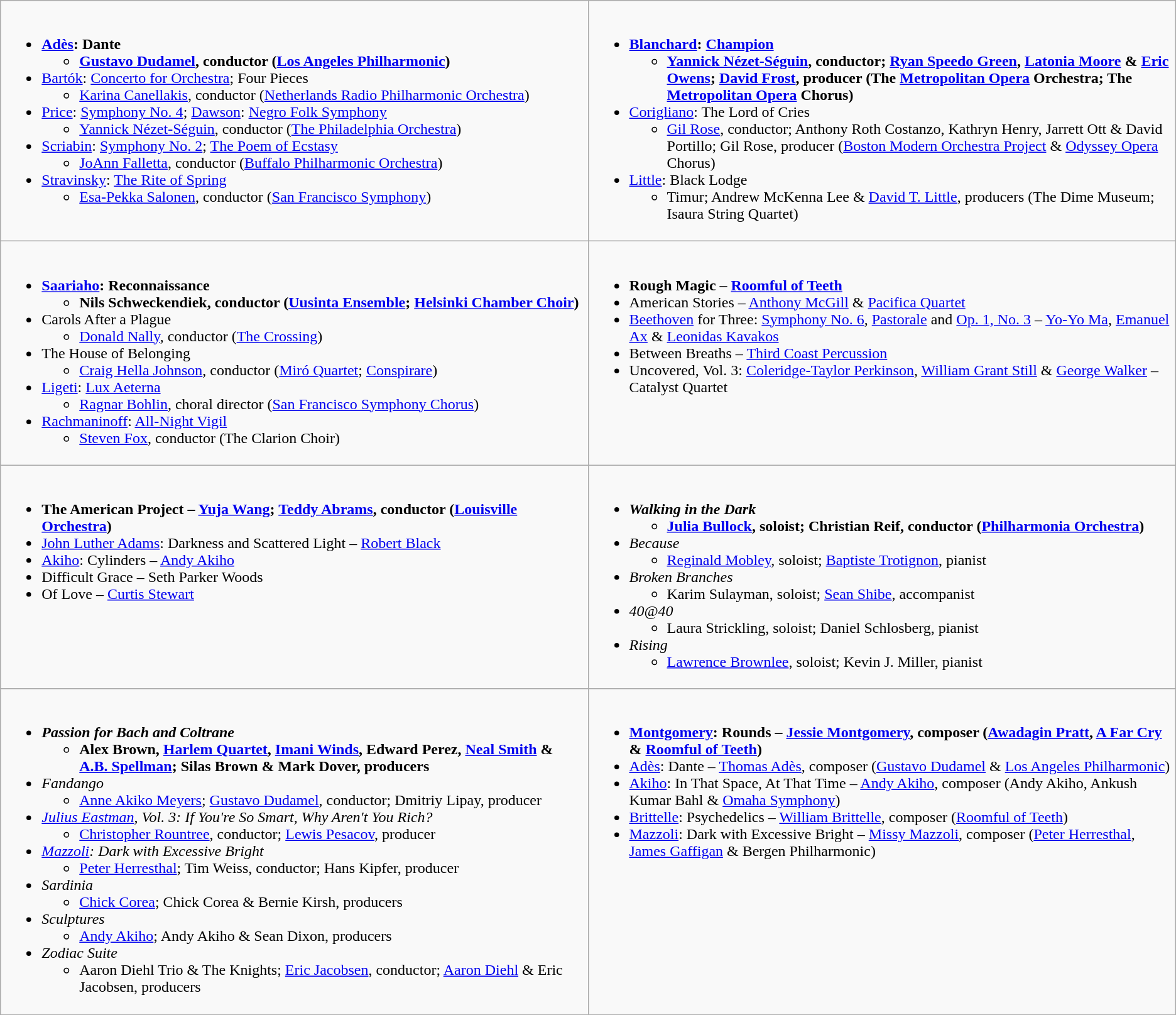<table class="wikitable">
<tr>
<td style="vertical-align:top;" width="50%"><br><ul><li><strong><a href='#'>Adès</a>: Dante</strong><ul><li><strong><a href='#'>Gustavo Dudamel</a>, conductor (<a href='#'>Los Angeles Philharmonic</a>)</strong></li></ul></li><li><a href='#'>Bartók</a>: <a href='#'>Concerto for Orchestra</a>; Four Pieces<ul><li><a href='#'>Karina Canellakis</a>, conductor (<a href='#'>Netherlands Radio Philharmonic Orchestra</a>)</li></ul></li><li><a href='#'>Price</a>: <a href='#'>Symphony No. 4</a>; <a href='#'>Dawson</a>: <a href='#'>Negro Folk Symphony</a><ul><li><a href='#'>Yannick Nézet-Séguin</a>, conductor (<a href='#'>The Philadelphia Orchestra</a>)</li></ul></li><li><a href='#'>Scriabin</a>: <a href='#'>Symphony No. 2</a>; <a href='#'>The Poem of Ecstasy</a><ul><li><a href='#'>JoAnn Falletta</a>, conductor (<a href='#'>Buffalo Philharmonic Orchestra</a>)</li></ul></li><li><a href='#'>Stravinsky</a>: <a href='#'>The Rite of Spring</a><ul><li><a href='#'>Esa-Pekka Salonen</a>, conductor (<a href='#'>San Francisco Symphony</a>)</li></ul></li></ul></td>
<td style="vertical-align:top;" width="50%"><br><ul><li><strong><a href='#'>Blanchard</a>: <a href='#'>Champion</a></strong><ul><li><strong><a href='#'>Yannick Nézet-Séguin</a>, conductor; <a href='#'>Ryan Speedo Green</a>, <a href='#'>Latonia Moore</a> & <a href='#'>Eric Owens</a>; <a href='#'>David Frost</a>, producer (The <a href='#'>Metropolitan Opera</a> Orchestra; The <a href='#'>Metropolitan Opera</a> Chorus)</strong></li></ul></li><li><a href='#'>Corigliano</a>: The Lord of Cries<ul><li><a href='#'>Gil Rose</a>, conductor; Anthony Roth Costanzo, Kathryn Henry, Jarrett Ott & David Portillo; Gil Rose, producer (<a href='#'>Boston Modern Orchestra Project</a> & <a href='#'>Odyssey Opera</a> Chorus)</li></ul></li><li><a href='#'>Little</a>: Black Lodge<ul><li>Timur; Andrew McKenna Lee & <a href='#'>David T. Little</a>, producers (The Dime Museum; Isaura String Quartet)</li></ul></li></ul></td>
</tr>
<tr>
<td style="vertical-align:top;" width="50%"><br><ul><li><strong><a href='#'>Saariaho</a>: Reconnaissance</strong><ul><li><strong>Nils Schweckendiek, conductor (<a href='#'>Uusinta Ensemble</a>; <a href='#'>Helsinki Chamber Choir</a>)</strong></li></ul></li><li>Carols After a Plague<ul><li><a href='#'>Donald Nally</a>, conductor (<a href='#'>The Crossing</a>)</li></ul></li><li>The House of Belonging<ul><li><a href='#'>Craig Hella Johnson</a>, conductor (<a href='#'>Miró Quartet</a>; <a href='#'>Conspirare</a>)</li></ul></li><li><a href='#'>Ligeti</a>: <a href='#'>Lux Aeterna</a><ul><li><a href='#'>Ragnar Bohlin</a>, choral director (<a href='#'>San Francisco Symphony Chorus</a>)</li></ul></li><li><a href='#'>Rachmaninoff</a>: <a href='#'>All-Night Vigil</a><ul><li><a href='#'>Steven Fox</a>, conductor (The Clarion Choir)</li></ul></li></ul></td>
<td style="vertical-align:top;" width="50%"><br><ul><li><strong>Rough Magic – <a href='#'>Roomful of Teeth</a></strong></li><li>American Stories – <a href='#'>Anthony McGill</a> & <a href='#'>Pacifica Quartet</a></li><li><a href='#'>Beethoven</a> for Three: <a href='#'>Symphony No. 6</a>, <a href='#'>Pastorale</a> and <a href='#'>Op. 1, No. 3</a> – <a href='#'>Yo-Yo Ma</a>, <a href='#'>Emanuel Ax</a> & <a href='#'>Leonidas Kavakos</a></li><li>Between Breaths – <a href='#'>Third Coast Percussion</a></li><li>Uncovered, Vol. 3: <a href='#'>Coleridge-Taylor Perkinson</a>, <a href='#'>William Grant Still</a> & <a href='#'>George Walker</a> – Catalyst Quartet</li></ul></td>
</tr>
<tr>
<td style="vertical-align:top;" width="50%"><br><ul><li><strong>The American Project – <a href='#'>Yuja Wang</a>; <a href='#'>Teddy Abrams</a>, conductor (<a href='#'>Louisville Orchestra</a>)</strong></li><li><a href='#'>John Luther Adams</a>: Darkness and Scattered Light – <a href='#'>Robert Black</a></li><li><a href='#'>Akiho</a>: Cylinders – <a href='#'>Andy Akiho</a></li><li>Difficult Grace – Seth Parker Woods</li><li>Of Love – <a href='#'>Curtis Stewart</a></li></ul></td>
<td style="vertical-align:top;" width="50%"><br><ul><li><strong><em>Walking in the Dark</em></strong><ul><li><strong><a href='#'>Julia Bullock</a>, soloist; Christian Reif, conductor (<a href='#'>Philharmonia Orchestra</a>)</strong></li></ul></li><li><em>Because</em><ul><li><a href='#'>Reginald Mobley</a>, soloist; <a href='#'>Baptiste Trotignon</a>, pianist</li></ul></li><li><em>Broken Branches</em><ul><li>Karim Sulayman, soloist; <a href='#'>Sean Shibe</a>, accompanist</li></ul></li><li><em>40@40</em><ul><li>Laura Strickling, soloist; Daniel Schlosberg, pianist</li></ul></li><li><em>Rising</em><ul><li><a href='#'>Lawrence Brownlee</a>, soloist; Kevin J. Miller, pianist</li></ul></li></ul></td>
</tr>
<tr>
<td style="vertical-align:top;" width="50%"><br><ul><li><strong><em>Passion for Bach and Coltrane</em></strong><ul><li><strong>Alex Brown, <a href='#'>Harlem Quartet</a>, <a href='#'>Imani Winds</a>, Edward Perez, <a href='#'>Neal Smith</a> & <a href='#'>A.B. Spellman</a>; Silas Brown & Mark Dover, producers</strong></li></ul></li><li><em>Fandango</em><ul><li><a href='#'>Anne Akiko Meyers</a>; <a href='#'>Gustavo Dudamel</a>, conductor; Dmitriy Lipay, producer</li></ul></li><li><em><a href='#'>Julius Eastman</a>, Vol. 3: If You're So Smart, Why Aren't You Rich?</em><ul><li><a href='#'>Christopher Rountree</a>, conductor; <a href='#'>Lewis Pesacov</a>, producer</li></ul></li><li><em><a href='#'>Mazzoli</a>: Dark with Excessive Bright</em><ul><li><a href='#'>Peter Herresthal</a>; Tim Weiss, conductor; Hans Kipfer, producer</li></ul></li><li><em>Sardinia</em><ul><li><a href='#'>Chick Corea</a>; Chick Corea & Bernie Kirsh, producers</li></ul></li><li><em>Sculptures</em><ul><li><a href='#'>Andy Akiho</a>; Andy Akiho & Sean Dixon, producers</li></ul></li><li><em>Zodiac Suite</em><ul><li>Aaron Diehl Trio & The Knights; <a href='#'>Eric Jacobsen</a>, conductor; <a href='#'>Aaron Diehl</a> & Eric Jacobsen, producers</li></ul></li></ul></td>
<td style="vertical-align:top;" width="50%"><br><ul><li><strong><a href='#'>Montgomery</a>: Rounds – <a href='#'>Jessie Montgomery</a>, composer (<a href='#'>Awadagin Pratt</a>, <a href='#'>A Far Cry</a> & <a href='#'>Roomful of Teeth</a>)</strong></li><li><a href='#'>Adès</a>: Dante – <a href='#'>Thomas Adès</a>, composer (<a href='#'>Gustavo Dudamel</a> & <a href='#'>Los Angeles Philharmonic</a>)</li><li><a href='#'>Akiho</a>: In That Space, At That Time – <a href='#'>Andy Akiho</a>, composer (Andy Akiho, Ankush Kumar Bahl & <a href='#'>Omaha Symphony</a>)</li><li><a href='#'>Brittelle</a>: Psychedelics – <a href='#'>William Brittelle</a>, composer (<a href='#'>Roomful of Teeth</a>)</li><li><a href='#'>Mazzoli</a>: Dark with Excessive Bright – <a href='#'>Missy Mazzoli</a>, composer (<a href='#'>Peter Herresthal</a>, <a href='#'>James Gaffigan</a> & Bergen Philharmonic)</li></ul></td>
</tr>
</table>
